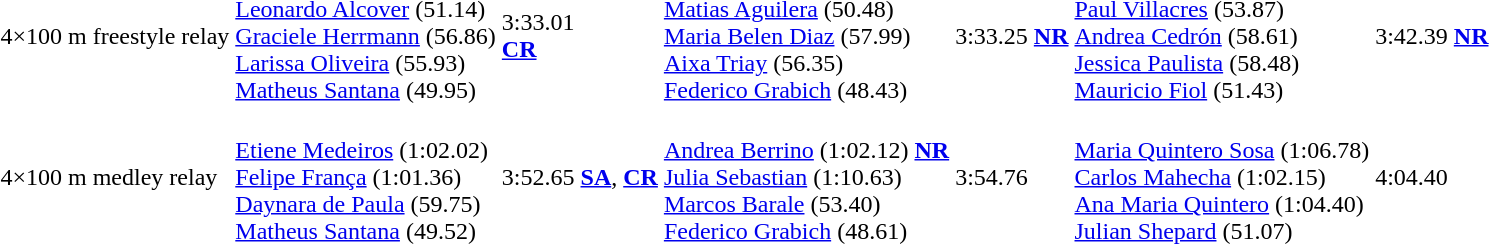<table>
<tr>
<td>4×100 m freestyle relay<br></td>
<td><strong></strong><br><a href='#'>Leonardo Alcover</a> (51.14) <br><a href='#'>Graciele Herrmann</a> (56.86)<br><a href='#'>Larissa Oliveira</a> (55.93)<br><a href='#'>Matheus Santana</a> (49.95)</td>
<td>3:33.01 <br> <strong><a href='#'>CR</a></strong></td>
<td><strong></strong><br><a href='#'>Matias Aguilera</a> (50.48) <br><a href='#'>Maria Belen Diaz</a> (57.99)<br><a href='#'>Aixa Triay</a> (56.35)<br><a href='#'>Federico Grabich</a> (48.43)</td>
<td>3:33.25 <strong><a href='#'>NR</a></strong><br></td>
<td><strong></strong><br><a href='#'>Paul Villacres</a> (53.87) <br><a href='#'>Andrea Cedrón</a> (58.61)<br><a href='#'>Jessica Paulista</a> (58.48)<br><a href='#'>Mauricio Fiol</a> (51.43)</td>
<td>3:42.39 <strong><a href='#'>NR</a></strong><br></td>
</tr>
<tr>
<td>4×100 m medley relay<br></td>
<td><strong></strong><br><a href='#'>Etiene Medeiros</a> (1:02.02) <br><a href='#'>Felipe França</a> (1:01.36)<br><a href='#'>Daynara de Paula</a> (59.75)<br><a href='#'>Matheus Santana</a> (49.52)</td>
<td>3:52.65 <strong><a href='#'>SA</a></strong>, <strong><a href='#'>CR</a></strong> <br></td>
<td><strong></strong><br><a href='#'>Andrea Berrino</a> (1:02.12) <strong><a href='#'>NR</a></strong> <br><a href='#'>Julia Sebastian</a> (1:10.63)<br><a href='#'>Marcos Barale</a> (53.40)<br><a href='#'>Federico Grabich</a> (48.61)</td>
<td>3:54.76 <br></td>
<td><strong></strong><br><a href='#'>Maria Quintero Sosa</a> (1:06.78) <br><a href='#'>Carlos Mahecha</a> (1:02.15)<br><a href='#'>Ana Maria Quintero</a> (1:04.40)<br><a href='#'>Julian Shepard</a> (51.07)</td>
<td>4:04.40 <br></td>
</tr>
</table>
